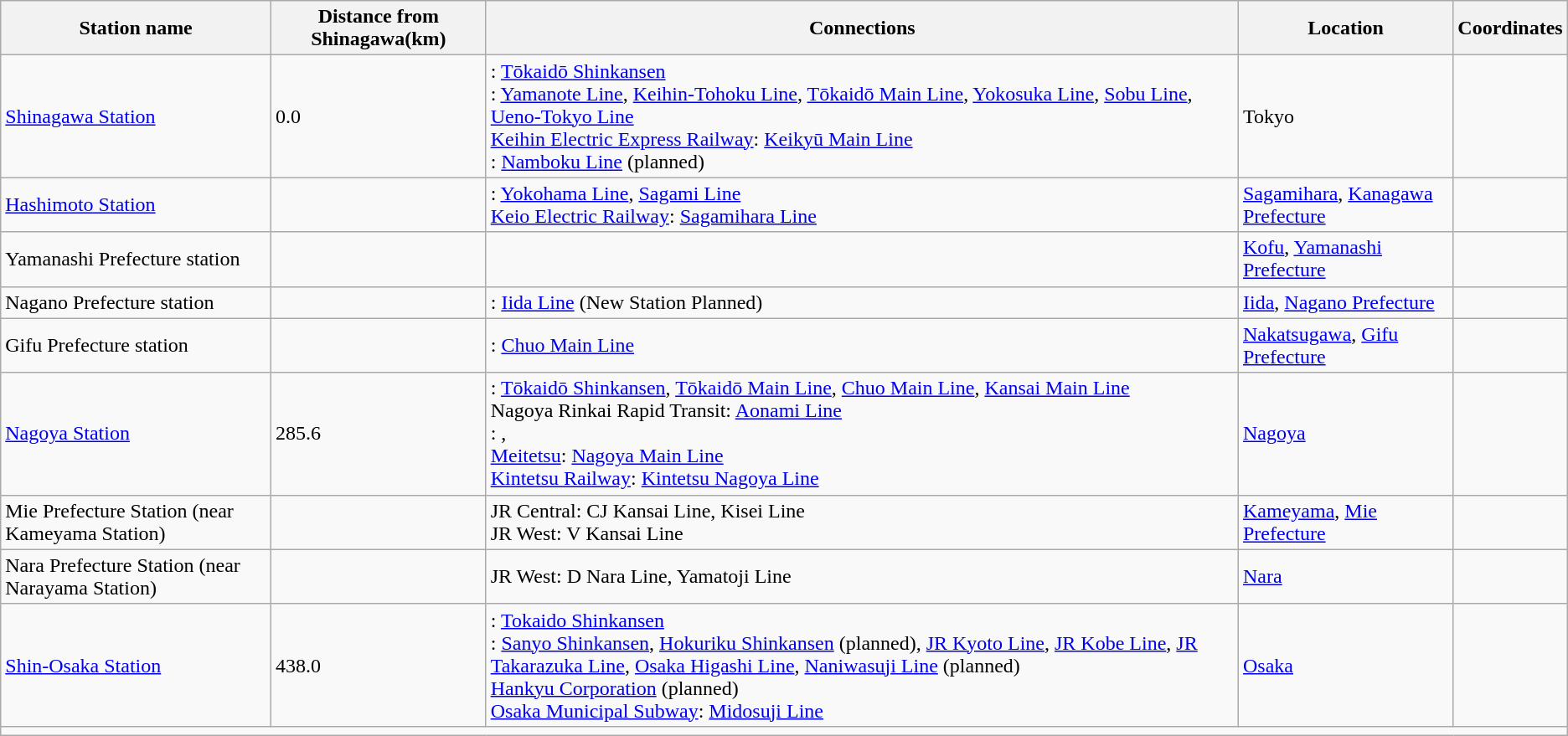<table class="wikitable">
<tr>
<th>Station name</th>
<th>Distance from Shinagawa(km)</th>
<th>Connections</th>
<th>Location</th>
<th>Coordinates</th>
</tr>
<tr>
<td><a href='#'>Shinagawa Station</a></td>
<td>0.0</td>
<td>:  <a href='#'>Tōkaidō Shinkansen</a><br> :  <a href='#'>Yamanote Line</a>,  <a href='#'>Keihin-Tohoku Line</a>,  <a href='#'>Tōkaidō Main Line</a>,  <a href='#'>Yokosuka Line</a>,  <a href='#'>Sobu Line</a>,   <a href='#'>Ueno-Tokyo Line</a><br>  <a href='#'>Keihin Electric Express Railway</a>:  <a href='#'>Keikyū Main Line</a><br> :  <a href='#'>Namboku Line</a> (planned)</td>
<td>Tokyo</td>
<td style="font-size:80%;"></td>
</tr>
<tr>
<td><a href='#'>Hashimoto Station</a></td>
<td></td>
<td>:  <a href='#'>Yokohama Line</a>, <a href='#'>Sagami Line</a><br>  <a href='#'>Keio Electric Railway</a>:  <a href='#'>Sagamihara Line</a></td>
<td><a href='#'>Sagamihara</a>, <a href='#'>Kanagawa Prefecture</a></td>
<td style="font-size:80%;"></td>
</tr>
<tr>
<td>Yamanashi Prefecture station</td>
<td></td>
<td></td>
<td><a href='#'>Kofu</a>, <a href='#'>Yamanashi Prefecture</a></td>
<td style="font-size:80%;"></td>
</tr>
<tr>
<td>Nagano Prefecture station</td>
<td></td>
<td>:  <a href='#'>Iida Line</a> (New Station Planned)</td>
<td><a href='#'>Iida</a>, <a href='#'>Nagano Prefecture</a></td>
<td style="font-size:80%;"></td>
</tr>
<tr>
<td>Gifu Prefecture station</td>
<td></td>
<td>:  <a href='#'>Chuo Main Line</a></td>
<td><a href='#'>Nakatsugawa</a>, <a href='#'>Gifu Prefecture</a></td>
<td style="font-size:80%;"></td>
</tr>
<tr>
<td><a href='#'>Nagoya Station</a></td>
<td>285.6</td>
<td>:  <a href='#'>Tōkaidō Shinkansen</a>,  <a href='#'>Tōkaidō Main Line</a>,  <a href='#'>Chuo Main Line</a>,  <a href='#'>Kansai Main Line</a><br> Nagoya Rinkai Rapid Transit:  <a href='#'>Aonami Line</a><br> : , <br>  <a href='#'>Meitetsu</a>:  <a href='#'>Nagoya Main Line</a><br>  <a href='#'>Kintetsu Railway</a>:  <a href='#'>Kintetsu Nagoya Line</a></td>
<td><a href='#'>Nagoya</a></td>
<td style="font-size:80%;"></td>
</tr>
<tr>
<td>Mie Prefecture Station (near Kameyama Station)</td>
<td></td>
<td>JR Central: CJ Kansai Line, Kisei Line<br>JR West: V Kansai Line</td>
<td><a href='#'>Kameyama</a>, <a href='#'>Mie Prefecture</a></td>
<td style="font-size:80%;"></td>
</tr>
<tr>
<td>Nara Prefecture Station (near Narayama Station)</td>
<td></td>
<td>JR West: D Nara Line, Yamatoji Line</td>
<td><a href='#'>Nara</a></td>
<td style="font-size:80%;"></td>
</tr>
<tr>
<td><a href='#'>Shin-Osaka Station</a></td>
<td>438.0</td>
<td>:  <a href='#'>Tokaido Shinkansen</a><br> :  <a href='#'>Sanyo Shinkansen</a>,  <a href='#'>Hokuriku Shinkansen</a> (planned),  <a href='#'>JR Kyoto Line</a>,  <a href='#'>JR Kobe Line</a>,  <a href='#'>JR Takarazuka Line</a>,  <a href='#'>Osaka Higashi Line</a>, <a href='#'>Naniwasuji Line</a> (planned)<br>  <a href='#'>Hankyu Corporation</a> (planned)<br>  <a href='#'>Osaka Municipal Subway</a>:  <a href='#'>Midosuji Line</a></td>
<td><a href='#'>Osaka</a></td>
<td style="font-size:80%;"></td>
</tr>
<tr>
<td colspan="5"></td>
</tr>
</table>
